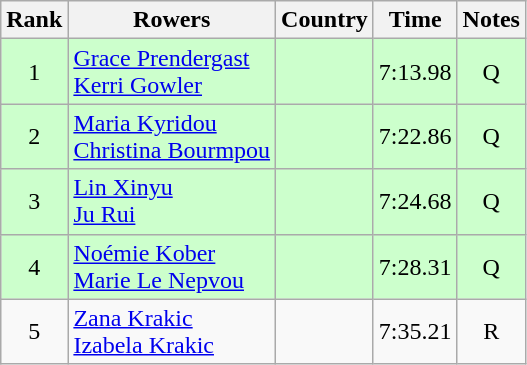<table class="wikitable" style="text-align:center">
<tr>
<th>Rank</th>
<th>Rowers</th>
<th>Country</th>
<th>Time</th>
<th>Notes</th>
</tr>
<tr bgcolor=ccffcc>
<td>1</td>
<td align="left"><a href='#'>Grace Prendergast</a><br><a href='#'>Kerri Gowler</a></td>
<td align="left"></td>
<td>7:13.98</td>
<td>Q</td>
</tr>
<tr bgcolor=ccffcc>
<td>2</td>
<td align="left"><a href='#'>Maria Kyridou</a><br><a href='#'>Christina Bourmpou</a></td>
<td align="left"></td>
<td>7:22.86</td>
<td>Q</td>
</tr>
<tr bgcolor=ccffcc>
<td>3</td>
<td align="left"><a href='#'>Lin Xinyu</a><br><a href='#'>Ju Rui</a></td>
<td align="left"></td>
<td>7:24.68</td>
<td>Q</td>
</tr>
<tr bgcolor=ccffcc>
<td>4</td>
<td align="left"><a href='#'>Noémie Kober</a><br><a href='#'>Marie Le Nepvou</a></td>
<td align="left"></td>
<td>7:28.31</td>
<td>Q</td>
</tr>
<tr>
<td>5</td>
<td align="left"><a href='#'>Zana Krakic</a><br><a href='#'>Izabela Krakic</a></td>
<td align="left"></td>
<td>7:35.21</td>
<td>R</td>
</tr>
</table>
